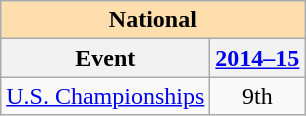<table class="wikitable" style="text-align:center">
<tr>
<th style="background-color: #ffdead; " colspan=2 align=center>National</th>
</tr>
<tr>
<th>Event</th>
<th><a href='#'>2014–15</a></th>
</tr>
<tr>
<td align=left><a href='#'>U.S. Championships</a></td>
<td>9th</td>
</tr>
</table>
